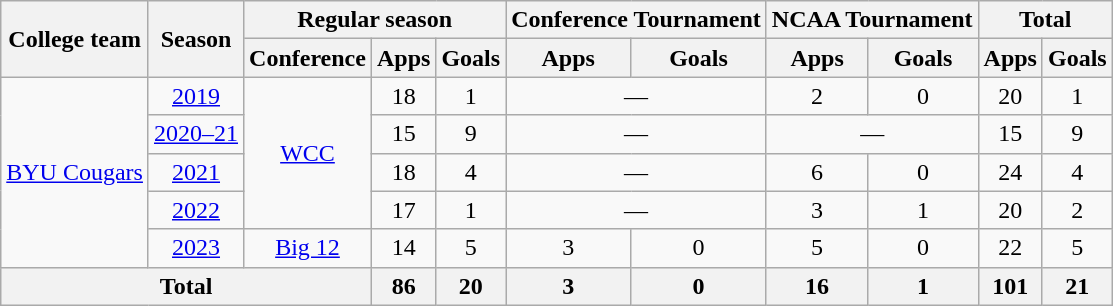<table class="wikitable" style="text-align: center;">
<tr>
<th rowspan="2">College team</th>
<th rowspan="2">Season</th>
<th colspan="3">Regular season</th>
<th colspan="2">Conference Tournament</th>
<th colspan="2">NCAA Tournament</th>
<th colspan="2">Total</th>
</tr>
<tr>
<th>Conference</th>
<th>Apps</th>
<th>Goals</th>
<th>Apps</th>
<th>Goals</th>
<th>Apps</th>
<th>Goals</th>
<th>Apps</th>
<th>Goals</th>
</tr>
<tr>
<td rowspan="5"><a href='#'>BYU Cougars</a></td>
<td><a href='#'>2019</a></td>
<td rowspan="4"><a href='#'>WCC</a></td>
<td>18</td>
<td>1</td>
<td colspan="2">—</td>
<td>2</td>
<td>0</td>
<td>20</td>
<td>1</td>
</tr>
<tr>
<td><a href='#'>2020–21</a></td>
<td>15</td>
<td>9</td>
<td colspan="2">—</td>
<td colspan="2">—</td>
<td>15</td>
<td>9</td>
</tr>
<tr>
<td><a href='#'>2021</a></td>
<td>18</td>
<td>4</td>
<td colspan="2">—</td>
<td>6</td>
<td>0</td>
<td>24</td>
<td>4</td>
</tr>
<tr>
<td><a href='#'>2022</a></td>
<td>17</td>
<td>1</td>
<td colspan="2">—</td>
<td>3</td>
<td>1</td>
<td>20</td>
<td>2</td>
</tr>
<tr>
<td><a href='#'>2023</a></td>
<td><a href='#'>Big 12</a></td>
<td>14</td>
<td>5</td>
<td>3</td>
<td>0</td>
<td>5</td>
<td>0</td>
<td>22</td>
<td>5</td>
</tr>
<tr>
<th colspan="3">Total</th>
<th>86</th>
<th>20</th>
<th>3</th>
<th>0</th>
<th>16</th>
<th>1</th>
<th>101</th>
<th>21</th>
</tr>
</table>
